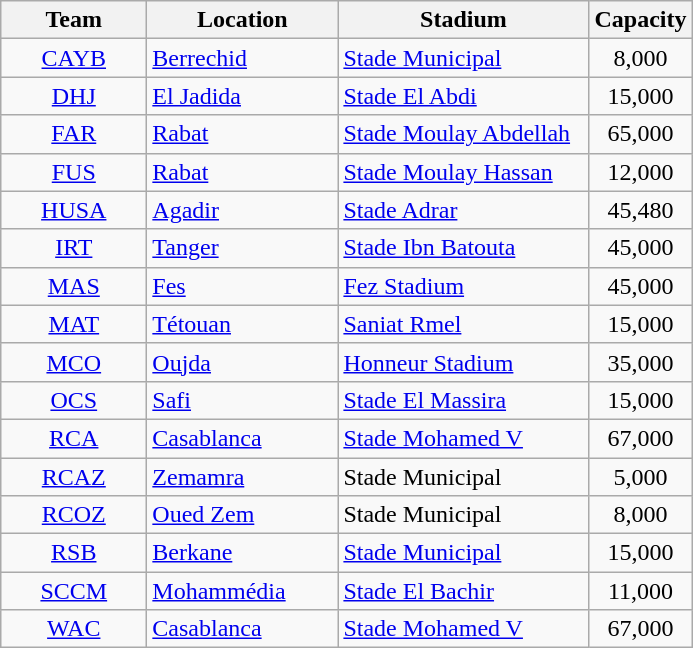<table class="wikitable sortable">
<tr>
<th width="90px">Team</th>
<th width="120px">Location</th>
<th width="160px">Stadium</th>
<th>Capacity</th>
</tr>
<tr>
<td align="center"><a href='#'>CAYB</a></td>
<td><a href='#'>Berrechid</a></td>
<td><a href='#'>Stade Municipal</a></td>
<td align="center">8,000</td>
</tr>
<tr>
<td align="center"><a href='#'>DHJ</a></td>
<td><a href='#'>El Jadida</a></td>
<td><a href='#'>Stade El Abdi</a></td>
<td align="center">15,000</td>
</tr>
<tr>
<td align="center"><a href='#'>FAR</a></td>
<td><a href='#'>Rabat</a></td>
<td><a href='#'>Stade Moulay Abdellah</a></td>
<td align="center">65,000</td>
</tr>
<tr>
<td align="center"><a href='#'>FUS</a></td>
<td><a href='#'>Rabat</a></td>
<td><a href='#'>Stade Moulay Hassan</a></td>
<td align="center">12,000</td>
</tr>
<tr>
<td align="center"><a href='#'>HUSA</a></td>
<td><a href='#'>Agadir</a></td>
<td><a href='#'>Stade Adrar</a></td>
<td align="center">45,480</td>
</tr>
<tr>
<td align="center"><a href='#'>IRT</a></td>
<td><a href='#'>Tanger</a></td>
<td><a href='#'>Stade Ibn Batouta</a></td>
<td align="center">45,000</td>
</tr>
<tr>
<td align="center"><a href='#'>MAS</a></td>
<td><a href='#'>Fes</a></td>
<td><a href='#'>Fez Stadium</a></td>
<td align="center">45,000</td>
</tr>
<tr>
<td align="center"><a href='#'>MAT</a></td>
<td><a href='#'>Tétouan</a></td>
<td><a href='#'>Saniat Rmel</a></td>
<td align="center">15,000</td>
</tr>
<tr>
<td align="center"><a href='#'>MCO</a></td>
<td><a href='#'>Oujda</a></td>
<td><a href='#'>Honneur Stadium</a></td>
<td align="center">35,000</td>
</tr>
<tr>
<td align="center"><a href='#'>OCS</a></td>
<td><a href='#'>Safi</a></td>
<td><a href='#'>Stade El Massira</a></td>
<td align="center">15,000</td>
</tr>
<tr>
<td align="center"><a href='#'>RCA</a></td>
<td><a href='#'>Casablanca</a></td>
<td><a href='#'>Stade Mohamed V</a></td>
<td align="center">67,000</td>
</tr>
<tr>
<td align="center"><a href='#'>RCAZ</a></td>
<td><a href='#'>Zemamra</a></td>
<td>Stade Municipal</td>
<td align="center">5,000</td>
</tr>
<tr>
<td align="center"><a href='#'>RCOZ</a></td>
<td><a href='#'>Oued Zem</a></td>
<td>Stade Municipal</td>
<td align="center">8,000</td>
</tr>
<tr>
<td align="center"><a href='#'>RSB</a></td>
<td><a href='#'>Berkane</a></td>
<td><a href='#'>Stade Municipal</a></td>
<td align="center">15,000</td>
</tr>
<tr>
<td align="center"><a href='#'>SCCM</a></td>
<td><a href='#'>Mohammédia</a></td>
<td><a href='#'>Stade El Bachir</a></td>
<td align="center">11,000</td>
</tr>
<tr>
<td align="center"><a href='#'>WAC</a></td>
<td><a href='#'>Casablanca</a></td>
<td><a href='#'>Stade Mohamed V</a></td>
<td align="center">67,000</td>
</tr>
</table>
